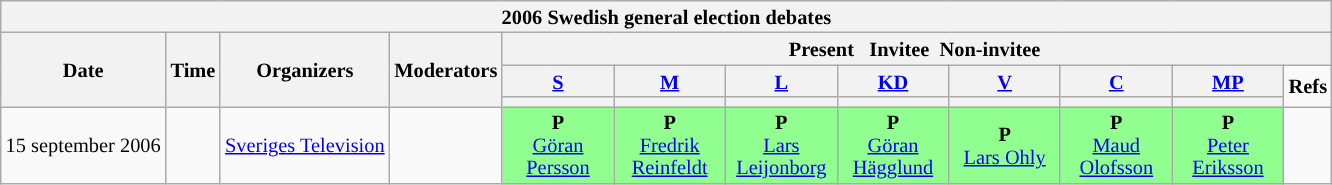<table class="wikitable" style="font-size:85%; line-height:15px; text-align:center;">
<tr>
<th colspan="12">2006 Swedish general election debates</th>
</tr>
<tr>
<th rowspan="3">Date</th>
<th rowspan="3">Time</th>
<th rowspan="3">Organizers</th>
<th rowspan="3">Moderators</th>
<th colspan="8"> Present    Invitee  Non-invitee </th>
</tr>
<tr>
<th scope="col" style="width:5em;"><a href='#'>S</a></th>
<th scope="col" style="width:5em;"><a href='#'>M</a></th>
<th scope="col" style="width:5em;"><a href='#'>L</a></th>
<th scope="col" style="width:5em;"><a href='#'>KD</a></th>
<th scope="col" style="width:5em;"><a href='#'>V</a></th>
<th scope="col" style="width:5em;"><a href='#'>C</a></th>
<th scope="col" style="width:5em;"><a href='#'>MP</a></th>
<td rowspan="2"><strong>Refs</strong></td>
</tr>
<tr>
<th style="background:"></th>
<th style="background:"></th>
<th style="background:"></th>
<th style="background:"></th>
<th style="background:"></th>
<th style="background:"></th>
<th style="background:"></th>
</tr>
<tr>
<td>15 september 2006</td>
<td></td>
<td><a href='#'>Sveriges Television</a></td>
<td></td>
<td style="background:#90FF90"><strong>P</strong><br><a href='#'>Göran Persson</a></td>
<td style="background:#90FF90"><strong>P</strong><br><a href='#'>Fredrik Reinfeldt</a></td>
<td style="background:#90FF90"><strong>P</strong><br><a href='#'>Lars Leijonborg</a></td>
<td style="background:#90FF90"><strong>P</strong><br><a href='#'>Göran Hägglund</a></td>
<td style="background:#90FF90"><strong>P</strong><br><a href='#'>Lars Ohly</a></td>
<td style="background:#90FF90"><strong>P</strong><br><a href='#'>Maud Olofsson</a></td>
<td style="background:#90FF90"><strong>P</strong><br><a href='#'>Peter Eriksson</a></td>
<td></td>
</tr>
</table>
